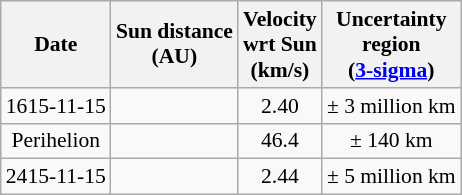<table class="wikitable" style="text-align: center; font-size: 0.9em;">
<tr>
<th>Date</th>
<th>Sun distance<br>(AU)</th>
<th>Velocity<br>wrt Sun<br>(km/s)</th>
<th>Uncertainty<br>region<br>(<a href='#'>3-sigma</a>)</th>
</tr>
<tr>
<td>1615-11-15</td>
<td></td>
<td>2.40</td>
<td>± 3 million km</td>
</tr>
<tr>
<td>Perihelion</td>
<td></td>
<td>46.4</td>
<td>± 140 km</td>
</tr>
<tr>
<td>2415-11-15</td>
<td></td>
<td>2.44</td>
<td>± 5 million km</td>
</tr>
</table>
